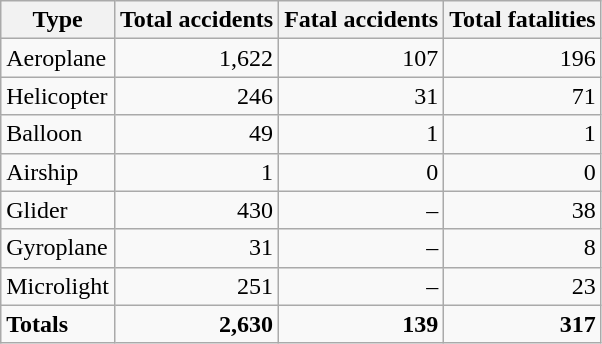<table class="wikitable">
<tr>
<th>Type</th>
<th>Total accidents</th>
<th>Fatal accidents</th>
<th>Total fatalities</th>
</tr>
<tr>
<td>Aeroplane</td>
<td align="right">1,622</td>
<td align="right">107</td>
<td align="right">196</td>
</tr>
<tr>
<td>Helicopter</td>
<td align="right">246</td>
<td align="right">31</td>
<td align="right">71</td>
</tr>
<tr>
<td>Balloon</td>
<td align="right">49</td>
<td align="right">1</td>
<td align="right">1</td>
</tr>
<tr>
<td>Airship</td>
<td align="right">1</td>
<td align="right">0</td>
<td align="right">0</td>
</tr>
<tr>
<td>Glider</td>
<td align="right">430</td>
<td align="right">–</td>
<td align="right">38</td>
</tr>
<tr>
<td>Gyroplane</td>
<td align="right">31</td>
<td align="right">–</td>
<td align="right">8</td>
</tr>
<tr>
<td>Microlight</td>
<td align="right">251</td>
<td align="right">–</td>
<td align="right">23</td>
</tr>
<tr>
<td><strong>Totals</strong></td>
<td align="right"><strong>2,630</strong></td>
<td align="right"><strong>139</strong></td>
<td align="right"><strong>317</strong></td>
</tr>
</table>
